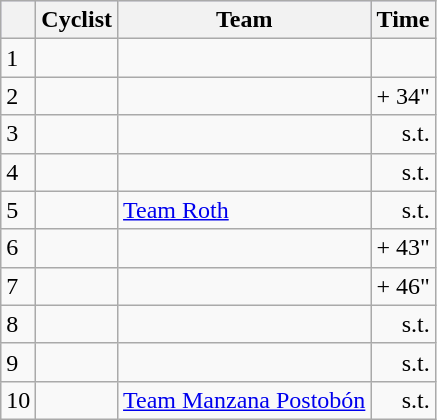<table class="wikitable">
<tr style="background:#ccccff;">
<th></th>
<th>Cyclist</th>
<th>Team</th>
<th>Time</th>
</tr>
<tr>
<td>1</td>
<td></td>
<td></td>
<td align="right"></td>
</tr>
<tr>
<td>2</td>
<td></td>
<td></td>
<td align="right">+ 34"</td>
</tr>
<tr>
<td>3</td>
<td></td>
<td></td>
<td align="right">s.t.</td>
</tr>
<tr>
<td>4</td>
<td></td>
<td></td>
<td align="right">s.t.</td>
</tr>
<tr>
<td>5</td>
<td></td>
<td><a href='#'>Team Roth</a></td>
<td align="right">s.t.</td>
</tr>
<tr>
<td>6</td>
<td></td>
<td></td>
<td align="right">+ 43"</td>
</tr>
<tr>
<td>7</td>
<td></td>
<td></td>
<td align="right">+ 46"</td>
</tr>
<tr>
<td>8</td>
<td></td>
<td></td>
<td align="right">s.t.</td>
</tr>
<tr>
<td>9</td>
<td></td>
<td></td>
<td align="right">s.t.</td>
</tr>
<tr>
<td>10</td>
<td></td>
<td><a href='#'>Team Manzana Postobón</a></td>
<td align="right">s.t.</td>
</tr>
</table>
